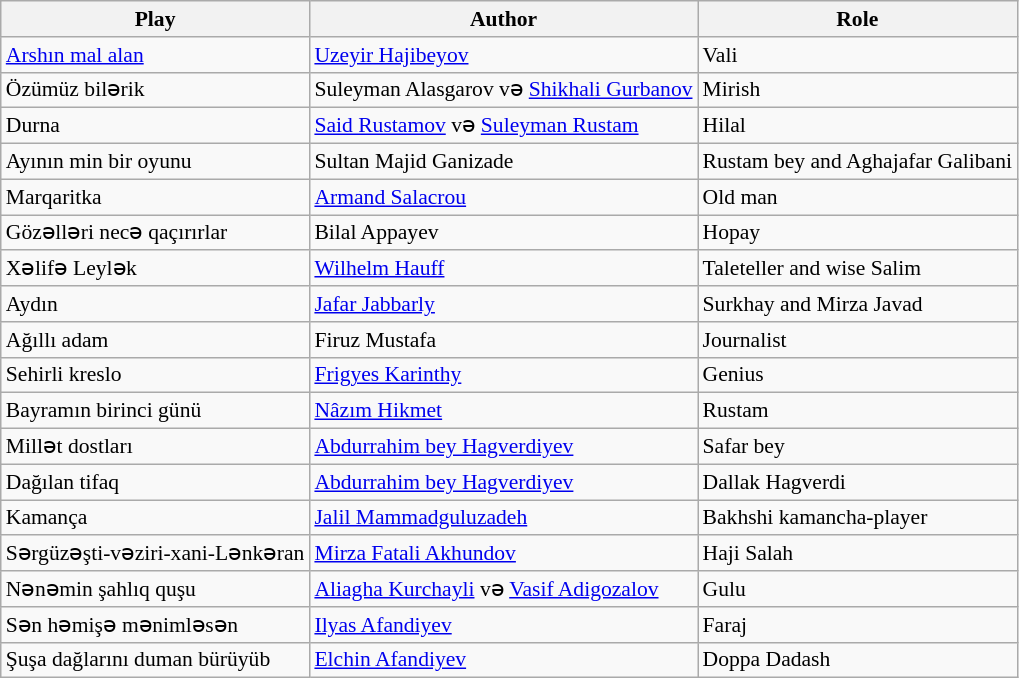<table class="wikitable sortable" style="font-size: 90%;">
<tr>
<th>Play</th>
<th>Author</th>
<th>Role</th>
</tr>
<tr>
<td><a href='#'>Arshın mal alan</a></td>
<td><a href='#'>Uzeyir Hajibeyov</a></td>
<td>Vali</td>
</tr>
<tr>
<td>Özümüz bilərik</td>
<td>Suleyman Alasgarov və <a href='#'>Shikhali Gurbanov</a></td>
<td>Mirish</td>
</tr>
<tr>
<td>Durna</td>
<td><a href='#'>Said Rustamov</a> və <a href='#'>Suleyman Rustam</a></td>
<td>Hilal</td>
</tr>
<tr>
<td>Ayının min bir oyunu</td>
<td>Sultan Majid Ganizade</td>
<td>Rustam bey and Aghajafar Galibani</td>
</tr>
<tr>
<td>Marqaritka</td>
<td><a href='#'>Armand Salacrou</a></td>
<td>Old man</td>
</tr>
<tr>
<td>Gözəlləri necə qaçırırlar</td>
<td>Bilal Appayev</td>
<td>Hopay</td>
</tr>
<tr>
<td>Xəlifə Leylək</td>
<td><a href='#'>Wilhelm Hauff</a></td>
<td>Taleteller and wise Salim</td>
</tr>
<tr>
<td>Aydın</td>
<td><a href='#'>Jafar Jabbarly</a></td>
<td>Surkhay and Mirza Javad</td>
</tr>
<tr>
<td>Ağıllı adam</td>
<td>Firuz Mustafa</td>
<td>Journalist</td>
</tr>
<tr>
<td>Sehirli kreslo</td>
<td><a href='#'>Frigyes Karinthy</a></td>
<td>Genius</td>
</tr>
<tr>
<td>Bayramın birinci günü</td>
<td><a href='#'>Nâzım Hikmet</a></td>
<td>Rustam</td>
</tr>
<tr>
<td>Millət dostları</td>
<td><a href='#'>Abdurrahim bey Hagverdiyev</a></td>
<td>Safar bey</td>
</tr>
<tr>
<td>Dağılan tifaq</td>
<td><a href='#'>Abdurrahim bey Hagverdiyev</a></td>
<td>Dallak Hagverdi</td>
</tr>
<tr>
<td>Kamança</td>
<td><a href='#'>Jalil Mammadguluzadeh</a></td>
<td>Bakhshi kamancha-player</td>
</tr>
<tr>
<td>Sərgüzəşti-vəziri-xani-Lənkəran</td>
<td><a href='#'>Mirza Fatali Akhundov</a></td>
<td>Haji Salah</td>
</tr>
<tr>
<td>Nənəmin şahlıq quşu</td>
<td><a href='#'>Aliagha Kurchayli</a> və <a href='#'>Vasif Adigozalov</a></td>
<td>Gulu</td>
</tr>
<tr>
<td>Sən həmişə mənimləsən</td>
<td><a href='#'>Ilyas Afandiyev</a></td>
<td>Faraj</td>
</tr>
<tr>
<td>Şuşa dağlarını duman bürüyüb</td>
<td><a href='#'>Elchin Afandiyev</a></td>
<td>Doppa Dadash</td>
</tr>
</table>
